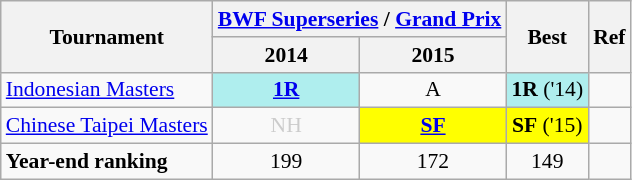<table class="wikitable" style="font-size: 90%; text-align:center">
<tr>
<th rowspan="2">Tournament</th>
<th colspan="2"><a href='#'>BWF Superseries</a> / <a href='#'>Grand Prix</a></th>
<th rowspan="2">Best</th>
<th rowspan="2">Ref</th>
</tr>
<tr>
<th>2014</th>
<th>2015</th>
</tr>
<tr>
<td align=left><a href='#'>Indonesian Masters</a></td>
<td bgcolor=AFEEEE><strong><a href='#'>1R</a></strong></td>
<td>A</td>
<td bgcolor=AFEEEE><strong>1R</strong> ('14)</td>
<td></td>
</tr>
<tr>
<td align=left><a href='#'>Chinese Taipei Masters</a></td>
<td style=color:#ccc>NH</td>
<td bgcolor=FFFF00><strong><a href='#'>SF</a></strong></td>
<td bgcolor=FFFF00><strong>SF</strong> ('15)</td>
<td></td>
</tr>
<tr>
<td align=left><strong>Year-end ranking</strong></td>
<td>199</td>
<td>172</td>
<td>149</td>
<td></td>
</tr>
</table>
